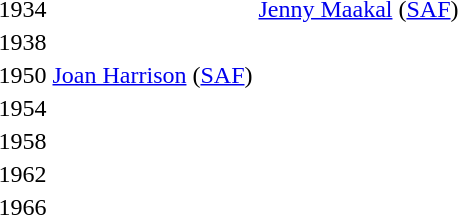<table>
<tr>
<td>1934</td>
<td></td>
<td> <a href='#'>Jenny Maakal</a> <span>(<a href='#'>SAF</a>)</span></td>
<td></td>
</tr>
<tr>
<td>1938</td>
<td></td>
<td></td>
<td></td>
</tr>
<tr>
<td>1950</td>
<td> <a href='#'>Joan Harrison</a> (<a href='#'>SAF</a>)</td>
<td></td>
<td></td>
</tr>
<tr>
<td>1954</td>
<td></td>
<td></td>
<td></td>
</tr>
<tr>
<td>1958</td>
<td></td>
<td></td>
<td></td>
</tr>
<tr>
<td>1962</td>
<td></td>
<td></td>
<td></td>
</tr>
<tr>
<td>1966</td>
<td></td>
<td></td>
<td></td>
</tr>
</table>
